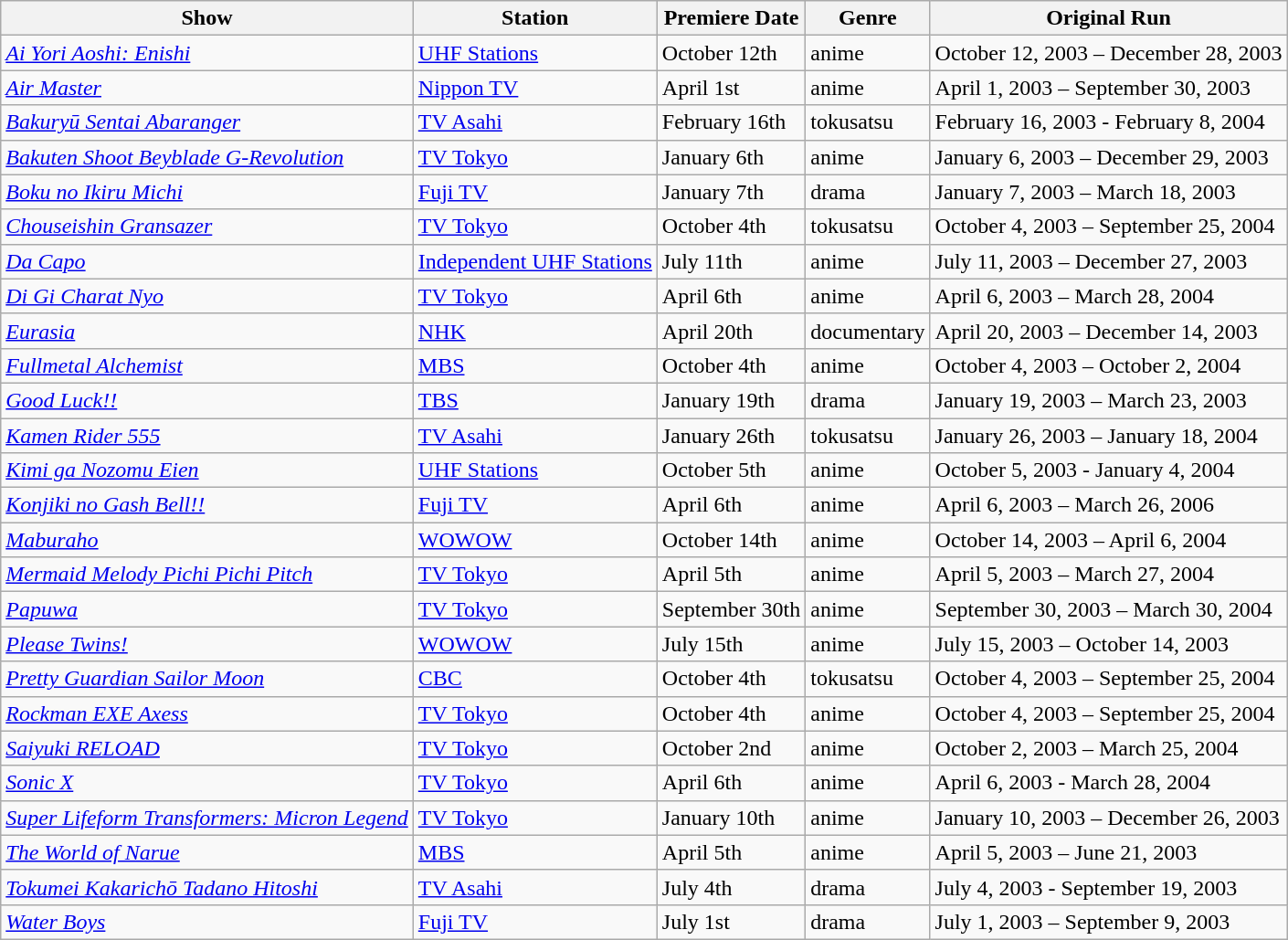<table class="wikitable sortable">
<tr>
<th>Show</th>
<th>Station</th>
<th>Premiere Date</th>
<th>Genre</th>
<th>Original Run</th>
</tr>
<tr>
<td><em><a href='#'>Ai Yori Aoshi: Enishi</a></em></td>
<td><a href='#'>UHF Stations</a></td>
<td>October 12th</td>
<td>anime</td>
<td>October 12, 2003 – December 28, 2003</td>
</tr>
<tr>
<td><em><a href='#'>Air Master</a></em></td>
<td><a href='#'>Nippon TV</a></td>
<td>April 1st</td>
<td>anime</td>
<td>April 1, 2003 – September 30, 2003</td>
</tr>
<tr>
<td><em><a href='#'>Bakuryū Sentai Abaranger</a></em></td>
<td><a href='#'>TV Asahi</a></td>
<td>February 16th</td>
<td>tokusatsu</td>
<td>February 16, 2003 - February 8, 2004</td>
</tr>
<tr>
<td><em><a href='#'>Bakuten Shoot Beyblade G-Revolution</a></em></td>
<td><a href='#'>TV Tokyo</a></td>
<td>January 6th</td>
<td>anime</td>
<td>January 6, 2003 – December 29, 2003</td>
</tr>
<tr>
<td><em><a href='#'>Boku no Ikiru Michi</a></em></td>
<td><a href='#'>Fuji TV</a></td>
<td>January 7th</td>
<td>drama</td>
<td>January 7, 2003 – March 18, 2003</td>
</tr>
<tr>
<td><em><a href='#'>Chouseishin Gransazer</a></em></td>
<td><a href='#'>TV Tokyo</a></td>
<td>October 4th</td>
<td>tokusatsu</td>
<td>October 4, 2003 – September 25, 2004</td>
</tr>
<tr>
<td><em><a href='#'>Da Capo</a></em></td>
<td><a href='#'>Independent UHF Stations</a></td>
<td>July 11th</td>
<td>anime</td>
<td>July 11, 2003 – December 27, 2003</td>
</tr>
<tr>
<td><em><a href='#'>Di Gi Charat Nyo</a></em></td>
<td><a href='#'>TV Tokyo</a></td>
<td>April 6th</td>
<td>anime</td>
<td>April 6, 2003 – March 28, 2004</td>
</tr>
<tr>
<td><em><a href='#'>Eurasia</a></em></td>
<td><a href='#'>NHK</a></td>
<td>April 20th</td>
<td>documentary</td>
<td>April 20, 2003 – December 14, 2003</td>
</tr>
<tr>
<td><em><a href='#'>Fullmetal Alchemist</a></em></td>
<td><a href='#'>MBS</a></td>
<td>October 4th</td>
<td>anime</td>
<td>October 4, 2003 – October 2, 2004</td>
</tr>
<tr>
<td><em><a href='#'>Good Luck!!</a></em></td>
<td><a href='#'>TBS</a></td>
<td>January 19th</td>
<td>drama</td>
<td>January 19, 2003 – March 23, 2003</td>
</tr>
<tr>
<td><em><a href='#'>Kamen Rider 555</a></em></td>
<td><a href='#'>TV Asahi</a></td>
<td>January 26th</td>
<td>tokusatsu</td>
<td>January 26, 2003 – January 18, 2004</td>
</tr>
<tr>
<td><em><a href='#'>Kimi ga Nozomu Eien</a></em></td>
<td><a href='#'>UHF Stations</a></td>
<td>October 5th</td>
<td>anime</td>
<td>October 5, 2003 - January 4, 2004</td>
</tr>
<tr>
<td><em><a href='#'>Konjiki no Gash Bell!!</a></em></td>
<td><a href='#'>Fuji TV</a></td>
<td>April 6th</td>
<td>anime</td>
<td>April 6, 2003 – March 26, 2006</td>
</tr>
<tr>
<td><em><a href='#'>Maburaho</a></em></td>
<td><a href='#'>WOWOW</a></td>
<td>October 14th</td>
<td>anime</td>
<td>October 14, 2003 – April 6, 2004</td>
</tr>
<tr>
<td><em><a href='#'>Mermaid Melody Pichi Pichi Pitch</a></em></td>
<td><a href='#'>TV Tokyo</a></td>
<td>April 5th</td>
<td>anime</td>
<td>April 5, 2003 – March 27, 2004</td>
</tr>
<tr>
<td><em><a href='#'>Papuwa</a></em></td>
<td><a href='#'>TV Tokyo</a></td>
<td>September 30th</td>
<td>anime</td>
<td>September 30, 2003 – March 30, 2004</td>
</tr>
<tr>
<td><em><a href='#'>Please Twins!</a></em></td>
<td><a href='#'>WOWOW</a></td>
<td>July 15th</td>
<td>anime</td>
<td>July 15, 2003 – October 14, 2003</td>
</tr>
<tr>
<td><em><a href='#'>Pretty Guardian Sailor Moon</a></em></td>
<td><a href='#'>CBC</a></td>
<td>October 4th</td>
<td>tokusatsu</td>
<td>October 4, 2003 – September 25, 2004</td>
</tr>
<tr>
<td><em><a href='#'>Rockman EXE Axess</a></em></td>
<td><a href='#'>TV Tokyo</a></td>
<td>October 4th</td>
<td>anime</td>
<td>October 4, 2003 – September 25, 2004</td>
</tr>
<tr>
<td><em><a href='#'>Saiyuki RELOAD</a></em></td>
<td><a href='#'>TV Tokyo</a></td>
<td>October 2nd</td>
<td>anime</td>
<td>October 2, 2003 – March 25, 2004</td>
</tr>
<tr>
<td><em><a href='#'>Sonic X</a></em></td>
<td><a href='#'>TV Tokyo</a></td>
<td>April 6th</td>
<td>anime</td>
<td>April 6, 2003 - March 28, 2004</td>
</tr>
<tr>
<td><em><a href='#'>Super Lifeform Transformers: Micron Legend</a></em></td>
<td><a href='#'>TV Tokyo</a></td>
<td>January 10th</td>
<td>anime</td>
<td>January 10, 2003 – December 26, 2003</td>
</tr>
<tr>
<td><em><a href='#'>The World of Narue</a></em></td>
<td><a href='#'>MBS</a></td>
<td>April 5th</td>
<td>anime</td>
<td>April 5, 2003 – June 21, 2003</td>
</tr>
<tr>
<td><em><a href='#'>Tokumei Kakarichō Tadano Hitoshi</a></em></td>
<td><a href='#'>TV Asahi</a></td>
<td>July 4th</td>
<td>drama</td>
<td>July 4, 2003 - September 19, 2003</td>
</tr>
<tr>
<td><em><a href='#'>Water Boys</a></em></td>
<td><a href='#'>Fuji TV</a></td>
<td>July 1st</td>
<td>drama</td>
<td>July 1, 2003 – September 9, 2003</td>
</tr>
</table>
